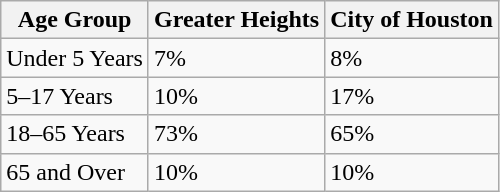<table class="wikitable">
<tr>
<th>Age Group</th>
<th>Greater Heights</th>
<th>City of Houston</th>
</tr>
<tr>
<td>Under 5 Years</td>
<td>7%</td>
<td>8%</td>
</tr>
<tr>
<td>5–17 Years</td>
<td>10%</td>
<td>17%</td>
</tr>
<tr>
<td>18–65 Years</td>
<td>73%</td>
<td>65%</td>
</tr>
<tr>
<td>65 and Over</td>
<td>10%</td>
<td>10%</td>
</tr>
</table>
